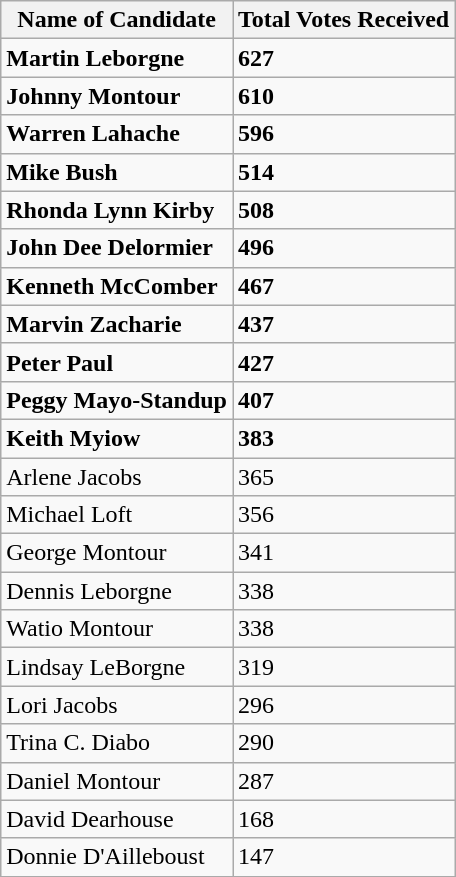<table class="wikitable">
<tr>
<th>Name of Candidate</th>
<th>Total Votes Received</th>
</tr>
<tr>
<td><strong>Martin Leborgne</strong></td>
<td><strong>627</strong></td>
</tr>
<tr>
<td><strong>Johnny Montour</strong></td>
<td><strong>610</strong></td>
</tr>
<tr>
<td><strong>Warren Lahache</strong></td>
<td><strong>596</strong></td>
</tr>
<tr>
<td><strong>Mike Bush</strong></td>
<td><strong>514</strong></td>
</tr>
<tr>
<td><strong>Rhonda Lynn Kirby</strong></td>
<td><strong>508</strong></td>
</tr>
<tr>
<td><strong>John Dee Delormier</strong></td>
<td><strong>496</strong></td>
</tr>
<tr>
<td><strong>Kenneth McComber</strong></td>
<td><strong>467</strong></td>
</tr>
<tr>
<td><strong>Marvin Zacharie</strong></td>
<td><strong>437</strong></td>
</tr>
<tr>
<td><strong>Peter Paul</strong></td>
<td><strong>427</strong></td>
</tr>
<tr>
<td><strong>Peggy Mayo-Standup</strong></td>
<td><strong>407</strong></td>
</tr>
<tr>
<td><strong>Keith Myiow</strong></td>
<td><strong>383</strong></td>
</tr>
<tr>
<td>Arlene Jacobs</td>
<td>365</td>
</tr>
<tr>
<td>Michael Loft</td>
<td>356</td>
</tr>
<tr>
<td>George Montour</td>
<td>341</td>
</tr>
<tr>
<td>Dennis Leborgne</td>
<td>338</td>
</tr>
<tr>
<td>Watio Montour</td>
<td>338</td>
</tr>
<tr>
<td>Lindsay LeBorgne</td>
<td>319</td>
</tr>
<tr>
<td>Lori Jacobs</td>
<td>296</td>
</tr>
<tr>
<td>Trina C. Diabo</td>
<td>290</td>
</tr>
<tr>
<td>Daniel Montour</td>
<td>287</td>
</tr>
<tr>
<td>David Dearhouse</td>
<td>168</td>
</tr>
<tr>
<td>Donnie D'Ailleboust</td>
<td>147</td>
</tr>
</table>
